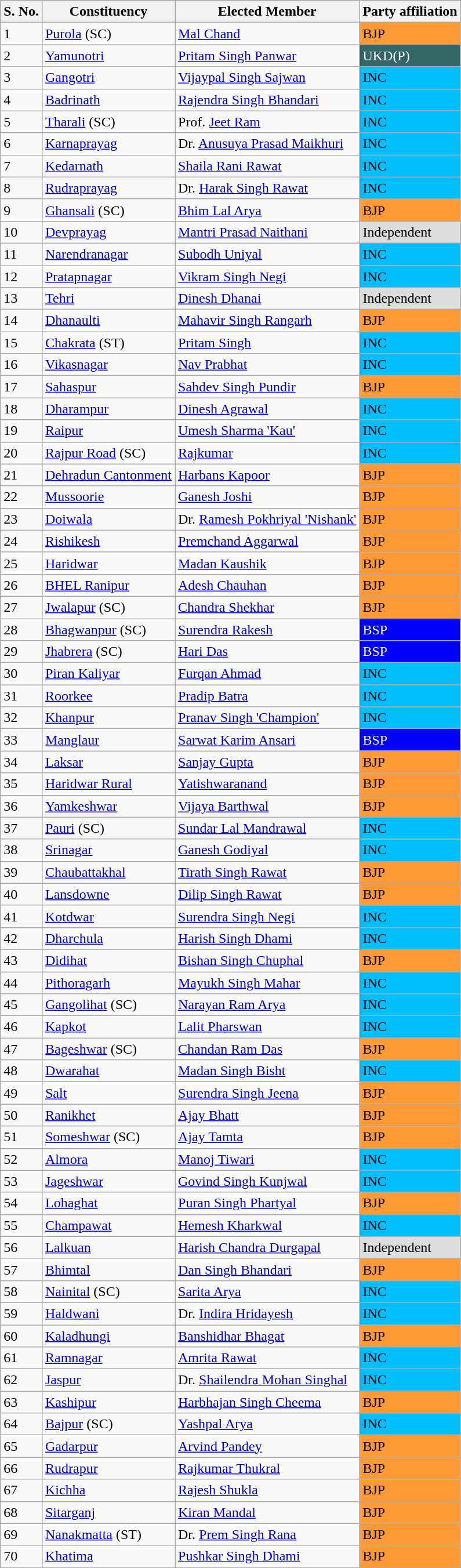<table class="wikitable sortable">
<tr style="background:#E9E9E9;">
<th>S. No.</th>
<th>Constituency</th>
<th>Elected Member</th>
<th>Party affiliation</th>
</tr>
<tr>
<td>1</td>
<td><a href='#'>Purola</a> (SC)</td>
<td><a href='#'>Mal Chand</a></td>
<td bgcolor=#FF9933>BJP</td>
</tr>
<tr>
<td>2</td>
<td><a href='#'>Yamunotri</a></td>
<td><a href='#'>Pritam Singh Panwar</a></td>
<td style="background: #336666; color: white">UKD(P)</td>
</tr>
<tr>
<td>3</td>
<td><a href='#'>Gangotri</a></td>
<td><a href='#'>Vijaypal Singh Sajwan</a></td>
<td bgcolor=#00BFFF>INC</td>
</tr>
<tr>
<td>4</td>
<td><a href='#'>Badrinath</a></td>
<td><a href='#'>Rajendra Singh Bhandari</a></td>
<td bgcolor=#00BFFF>INC</td>
</tr>
<tr>
<td>5</td>
<td><a href='#'>Tharali</a> (SC)</td>
<td>Prof. <a href='#'>Jeet Ram</a></td>
<td bgcolor=#00BFFF>INC</td>
</tr>
<tr>
<td>6</td>
<td><a href='#'>Karnaprayag</a></td>
<td>Dr. <a href='#'>Anusuya Prasad Maikhuri</a></td>
<td bgcolor=#00BFFF>INC</td>
</tr>
<tr>
<td>7</td>
<td><a href='#'>Kedarnath</a></td>
<td><a href='#'>Shaila Rani Rawat</a></td>
<td bgcolor=#00BFFF>INC</td>
</tr>
<tr>
<td>8</td>
<td><a href='#'>Rudraprayag</a></td>
<td>Dr. <a href='#'>Harak Singh Rawat</a></td>
<td bgcolor=#00BFFF>INC</td>
</tr>
<tr>
<td>9</td>
<td><a href='#'>Ghansali</a> (SC)</td>
<td><a href='#'>Bhim Lal Arya</a></td>
<td bgcolor=#FF9933>BJP</td>
</tr>
<tr>
<td>10</td>
<td><a href='#'>Devprayag</a></td>
<td><a href='#'>Mantri Prasad Naithani</a></td>
<td bgcolor=#DDDDDD>Independent</td>
</tr>
<tr>
<td>11</td>
<td><a href='#'>Narendranagar</a></td>
<td><a href='#'>Subodh Uniyal</a></td>
<td bgcolor=#00BFFF>INC</td>
</tr>
<tr>
<td>12</td>
<td><a href='#'>Pratapnagar</a></td>
<td><a href='#'>Vikram Singh Negi</a></td>
<td bgcolor=#00BFFF>INC</td>
</tr>
<tr>
<td>13</td>
<td><a href='#'>Tehri</a></td>
<td><a href='#'>Dinesh Dhanai</a></td>
<td bgcolor=#DDDDDD>Independent</td>
</tr>
<tr>
<td>14</td>
<td><a href='#'>Dhanaulti</a></td>
<td><a href='#'>Mahavir Singh Rangarh</a></td>
<td bgcolor=#FF9933>BJP</td>
</tr>
<tr>
<td>15</td>
<td><a href='#'>Chakrata</a> (ST)</td>
<td><a href='#'>Pritam Singh</a></td>
<td bgcolor=#00BFFF>INC</td>
</tr>
<tr>
<td>16</td>
<td><a href='#'>Vikasnagar</a></td>
<td><a href='#'>Nav Prabhat</a></td>
<td bgcolor=#00BFFF>INC</td>
</tr>
<tr>
<td>17</td>
<td><a href='#'>Sahaspur</a></td>
<td><a href='#'>Sahdev Singh Pundir</a></td>
<td bgcolor=#FF9933>BJP</td>
</tr>
<tr>
<td>18</td>
<td><a href='#'>Dharampur</a></td>
<td><a href='#'>Dinesh Agrawal</a></td>
<td bgcolor=#00BFFF>INC</td>
</tr>
<tr>
<td>19</td>
<td><a href='#'>Raipur</a></td>
<td><a href='#'>Umesh Sharma 'Kau'</a></td>
<td bgcolor=#00BFFF>INC</td>
</tr>
<tr>
<td>20</td>
<td><a href='#'>Rajpur Road</a> (SC)</td>
<td><a href='#'>Rajkumar</a></td>
<td bgcolor=#00BFFF>INC</td>
</tr>
<tr>
<td>21</td>
<td><a href='#'>Dehradun Cantonment</a></td>
<td><a href='#'>Harbans Kapoor</a></td>
<td bgcolor=#FF9933>BJP</td>
</tr>
<tr>
<td>22</td>
<td><a href='#'>Mussoorie</a></td>
<td><a href='#'>Ganesh Joshi</a></td>
<td bgcolor=#FF9933>BJP</td>
</tr>
<tr>
<td>23</td>
<td><a href='#'>Doiwala</a></td>
<td>Dr. <a href='#'>Ramesh Pokhriyal 'Nishank'</a></td>
<td bgcolor=#FF9933>BJP</td>
</tr>
<tr>
<td>24</td>
<td><a href='#'>Rishikesh</a></td>
<td><a href='#'>Premchand Aggarwal</a></td>
<td bgcolor=#FF9933>BJP</td>
</tr>
<tr>
<td>25</td>
<td><a href='#'>Haridwar</a></td>
<td><a href='#'>Madan Kaushik</a></td>
<td bgcolor=#FF9933>BJP</td>
</tr>
<tr>
<td>26</td>
<td><a href='#'>BHEL Ranipur</a></td>
<td><a href='#'>Adesh Chauhan</a></td>
<td bgcolor=#FF9933>BJP</td>
</tr>
<tr>
<td>27</td>
<td><a href='#'>Jwalapur</a> (SC)</td>
<td><a href='#'>Chandra Shekhar</a></td>
<td bgcolor=#FF9933>BJP</td>
</tr>
<tr>
<td>28</td>
<td><a href='#'>Bhagwanpur</a> (SC)</td>
<td><a href='#'>Surendra Rakesh</a></td>
<td style="background: #0000FF; color: white">BSP</td>
</tr>
<tr>
<td>29</td>
<td><a href='#'>Jhabrera</a> (SC)</td>
<td><a href='#'>Hari Das</a></td>
<td style="background: #0000FF; color: white">BSP</td>
</tr>
<tr>
<td>30</td>
<td><a href='#'>Piran Kaliyar</a></td>
<td><a href='#'>Furqan Ahmad</a></td>
<td bgcolor=#00BFFF>INC</td>
</tr>
<tr>
<td>31</td>
<td><a href='#'>Roorkee</a></td>
<td><a href='#'>Pradip Batra</a></td>
<td bgcolor=#00BFFF>INC</td>
</tr>
<tr>
<td>32</td>
<td><a href='#'>Khanpur</a></td>
<td><a href='#'>Pranav Singh 'Champion'</a></td>
<td bgcolor=#00BFFF>INC</td>
</tr>
<tr>
<td>33</td>
<td><a href='#'>Manglaur</a></td>
<td><a href='#'>Sarwat Karim Ansari</a></td>
<td style="background: #0000FF; color: white">BSP</td>
</tr>
<tr>
<td>34</td>
<td><a href='#'>Laksar</a></td>
<td><a href='#'>Sanjay Gupta</a></td>
<td bgcolor=#FF9933>BJP</td>
</tr>
<tr>
<td>35</td>
<td><a href='#'>Haridwar Rural</a></td>
<td><a href='#'>Yatishwaranand</a></td>
<td bgcolor=#FF9933>BJP</td>
</tr>
<tr>
<td>36</td>
<td><a href='#'>Yamkeshwar</a></td>
<td><a href='#'>Vijaya Barthwal</a></td>
<td bgcolor=#FF9933>BJP</td>
</tr>
<tr>
<td>37</td>
<td><a href='#'>Pauri</a> (SC)</td>
<td><a href='#'>Sundar Lal Mandrawal</a></td>
<td bgcolor=#00BFFF>INC</td>
</tr>
<tr>
<td>38</td>
<td><a href='#'>Srinagar</a></td>
<td><a href='#'>Ganesh Godiyal</a></td>
<td bgcolor=#00BFFF>INC</td>
</tr>
<tr>
<td>39</td>
<td><a href='#'>Chaubattakhal</a></td>
<td><a href='#'>Tirath Singh Rawat</a></td>
<td bgcolor=#FF9933>BJP</td>
</tr>
<tr>
<td>40</td>
<td><a href='#'>Lansdowne</a></td>
<td><a href='#'>Dilip Singh Rawat</a></td>
<td bgcolor=#FF9933>BJP</td>
</tr>
<tr>
<td>41</td>
<td><a href='#'>Kotdwar</a></td>
<td><a href='#'>Surendra Singh Negi</a></td>
<td bgcolor=#00BFFF>INC</td>
</tr>
<tr>
<td>42</td>
<td><a href='#'>Dharchula</a></td>
<td><a href='#'>Harish Singh Dhami</a></td>
<td bgcolor=#00BFFF>INC</td>
</tr>
<tr>
<td>43</td>
<td><a href='#'>Didihat</a></td>
<td><a href='#'>Bishan Singh Chuphal</a></td>
<td bgcolor=#FF9933>BJP</td>
</tr>
<tr>
<td>44</td>
<td><a href='#'>Pithoragarh</a></td>
<td><a href='#'>Mayukh Singh Mahar</a></td>
<td bgcolor=#00BFFF>INC</td>
</tr>
<tr>
<td>45</td>
<td><a href='#'>Gangolihat</a> (SC)</td>
<td><a href='#'>Narayan Ram Arya</a></td>
<td bgcolor=#00BFFF>INC</td>
</tr>
<tr>
<td>46</td>
<td><a href='#'>Kapkot</a></td>
<td><a href='#'>Lalit Pharswan</a></td>
<td bgcolor=#00BFFF>INC</td>
</tr>
<tr>
<td>47</td>
<td><a href='#'>Bageshwar</a> (SC)</td>
<td><a href='#'>Chandan Ram Das</a></td>
<td bgcolor=#FF9933>BJP</td>
</tr>
<tr>
<td>48</td>
<td><a href='#'>Dwarahat</a></td>
<td><a href='#'>Madan Singh Bisht</a></td>
<td bgcolor=#00BFFF>INC</td>
</tr>
<tr>
<td>49</td>
<td><a href='#'>Salt</a></td>
<td><a href='#'>Surendra Singh Jeena</a></td>
<td bgcolor=#FF9933>BJP</td>
</tr>
<tr>
<td>50</td>
<td><a href='#'>Ranikhet</a></td>
<td><a href='#'>Ajay Bhatt</a></td>
<td bgcolor=#FF9933>BJP</td>
</tr>
<tr>
<td>51</td>
<td><a href='#'>Someshwar</a> (SC)</td>
<td><a href='#'>Ajay Tamta</a></td>
<td bgcolor=#FF9933>BJP</td>
</tr>
<tr>
<td>52</td>
<td><a href='#'>Almora</a></td>
<td><a href='#'>Manoj Tiwari</a></td>
<td bgcolor=#00BFFF>INC</td>
</tr>
<tr>
<td>53</td>
<td><a href='#'>Jageshwar</a></td>
<td><a href='#'>Govind Singh Kunjwal</a></td>
<td bgcolor=#00BFFF>INC</td>
</tr>
<tr>
<td>54</td>
<td><a href='#'>Lohaghat</a></td>
<td><a href='#'>Puran Singh Phartyal</a></td>
<td bgcolor=#FF9933>BJP</td>
</tr>
<tr>
<td>55</td>
<td><a href='#'>Champawat</a></td>
<td><a href='#'>Hemesh Kharkwal</a></td>
<td bgcolor=#00BFFF>INC</td>
</tr>
<tr>
<td>56</td>
<td><a href='#'>Lalkuan</a></td>
<td><a href='#'>Harish Chandra Durgapal</a></td>
<td bgcolor=#DDDDDD>Independent</td>
</tr>
<tr>
<td>57</td>
<td><a href='#'>Bhimtal</a></td>
<td><a href='#'>Dan Singh Bhandari</a></td>
<td bgcolor=#FF9933>BJP</td>
</tr>
<tr>
<td>58</td>
<td><a href='#'>Nainital</a> (SC)</td>
<td><a href='#'>Sarita Arya</a></td>
<td bgcolor=#00BFFF>INC</td>
</tr>
<tr>
<td>59</td>
<td><a href='#'>Haldwani</a></td>
<td>Dr. <a href='#'>Indira Hridayesh</a></td>
<td bgcolor=#00BFFF>INC</td>
</tr>
<tr>
<td>60</td>
<td><a href='#'>Kaladhungi</a></td>
<td><a href='#'>Banshidhar Bhagat</a></td>
<td bgcolor=#FF9933>BJP</td>
</tr>
<tr>
<td>61</td>
<td><a href='#'>Ramnagar</a></td>
<td><a href='#'>Amrita Rawat</a></td>
<td bgcolor=#00BFFF>INC</td>
</tr>
<tr>
<td>62</td>
<td><a href='#'>Jaspur</a></td>
<td>Dr. <a href='#'>Shailendra Mohan Singhal</a></td>
<td bgcolor=#00BFFF>INC</td>
</tr>
<tr>
<td>63</td>
<td><a href='#'>Kashipur</a></td>
<td><a href='#'>Harbhajan Singh Cheema</a></td>
<td bgcolor=#FF9933>BJP</td>
</tr>
<tr>
<td>64</td>
<td><a href='#'>Bajpur</a> (SC)</td>
<td><a href='#'>Yashpal Arya</a></td>
<td bgcolor=#00BFFF>INC</td>
</tr>
<tr>
<td>65</td>
<td><a href='#'>Gadarpur</a></td>
<td><a href='#'>Arvind Pandey</a></td>
<td bgcolor=#FF9933>BJP</td>
</tr>
<tr>
<td>66</td>
<td><a href='#'>Rudrapur</a></td>
<td><a href='#'>Rajkumar Thukral</a></td>
<td bgcolor=#FF9933>BJP</td>
</tr>
<tr>
<td>67</td>
<td><a href='#'>Kichha</a></td>
<td><a href='#'>Rajesh Shukla</a></td>
<td bgcolor=#FF9933>BJP</td>
</tr>
<tr>
<td>68</td>
<td><a href='#'>Sitarganj</a></td>
<td><a href='#'>Kiran Mandal</a></td>
<td bgcolor=#FF9933>BJP</td>
</tr>
<tr>
<td>69</td>
<td><a href='#'>Nanakmatta</a> (ST)</td>
<td>Dr. <a href='#'>Prem Singh Rana</a></td>
<td bgcolor=#FF9933>BJP</td>
</tr>
<tr>
<td>70</td>
<td><a href='#'>Khatima</a></td>
<td><a href='#'>Pushkar Singh Dhami</a></td>
<td bgcolor=#FF9933>BJP</td>
</tr>
</table>
